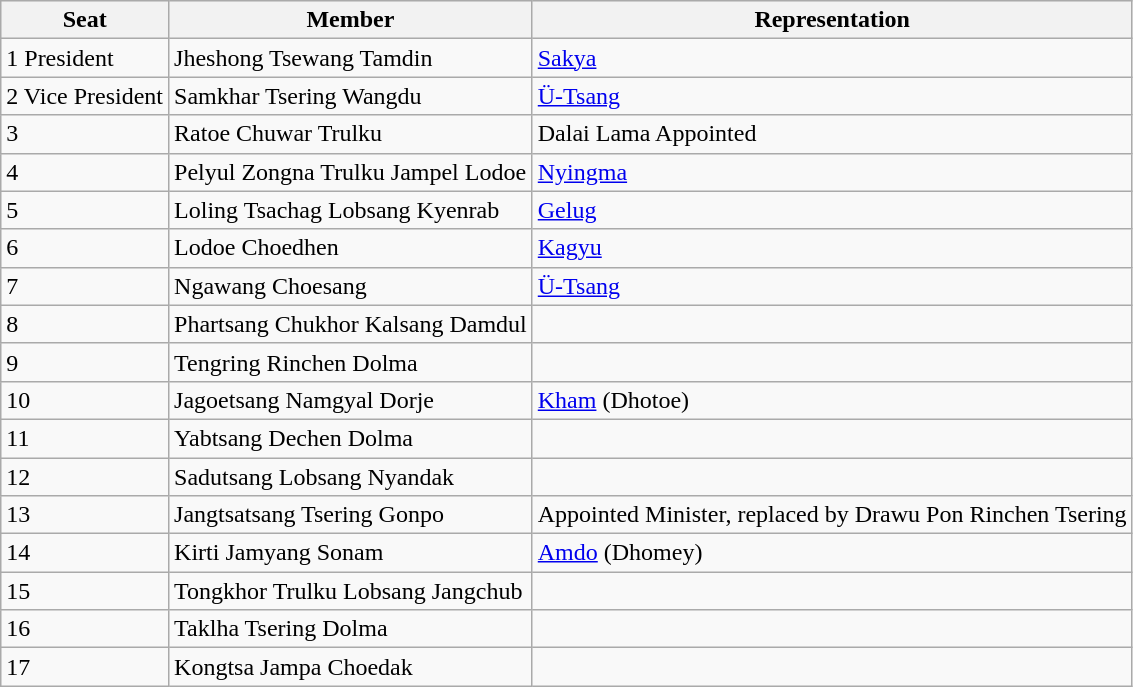<table class="wikitable">
<tr style="background:#efefef;">
<th>Seat</th>
<th>Member</th>
<th>Representation</th>
</tr>
<tr>
<td>1 President</td>
<td>Jheshong Tsewang Tamdin</td>
<td><a href='#'>Sakya</a></td>
</tr>
<tr>
<td>2 Vice President</td>
<td>Samkhar Tsering Wangdu</td>
<td><a href='#'>Ü-Tsang</a></td>
</tr>
<tr>
<td>3</td>
<td>Ratoe Chuwar Trulku</td>
<td>Dalai Lama Appointed</td>
</tr>
<tr>
<td>4</td>
<td>Pelyul Zongna Trulku Jampel Lodoe</td>
<td><a href='#'>Nyingma</a></td>
</tr>
<tr>
<td>5</td>
<td>Loling Tsachag Lobsang Kyenrab</td>
<td><a href='#'>Gelug</a></td>
</tr>
<tr>
<td>6</td>
<td>Lodoe Choedhen</td>
<td><a href='#'>Kagyu</a></td>
</tr>
<tr>
<td>7</td>
<td>Ngawang Choesang</td>
<td><a href='#'>Ü-Tsang</a></td>
</tr>
<tr>
<td>8</td>
<td>Phartsang Chukhor Kalsang Damdul</td>
<td></td>
</tr>
<tr>
<td>9</td>
<td>Tengring Rinchen Dolma</td>
<td></td>
</tr>
<tr>
<td>10</td>
<td>Jagoetsang Namgyal Dorje</td>
<td><a href='#'>Kham</a> (Dhotoe)</td>
</tr>
<tr>
<td>11</td>
<td>Yabtsang Dechen Dolma</td>
<td></td>
</tr>
<tr>
<td>12</td>
<td>Sadutsang Lobsang Nyandak</td>
<td></td>
</tr>
<tr>
<td>13</td>
<td>Jangtsatsang Tsering Gonpo</td>
<td>Appointed Minister, replaced by Drawu Pon Rinchen Tsering</td>
</tr>
<tr>
<td>14</td>
<td>Kirti Jamyang Sonam</td>
<td><a href='#'>Amdo</a> (Dhomey)</td>
</tr>
<tr>
<td>15</td>
<td>Tongkhor Trulku Lobsang Jangchub</td>
<td></td>
</tr>
<tr>
<td>16</td>
<td>Taklha Tsering Dolma</td>
<td></td>
</tr>
<tr>
<td>17</td>
<td>Kongtsa Jampa Choedak</td>
<td></td>
</tr>
</table>
